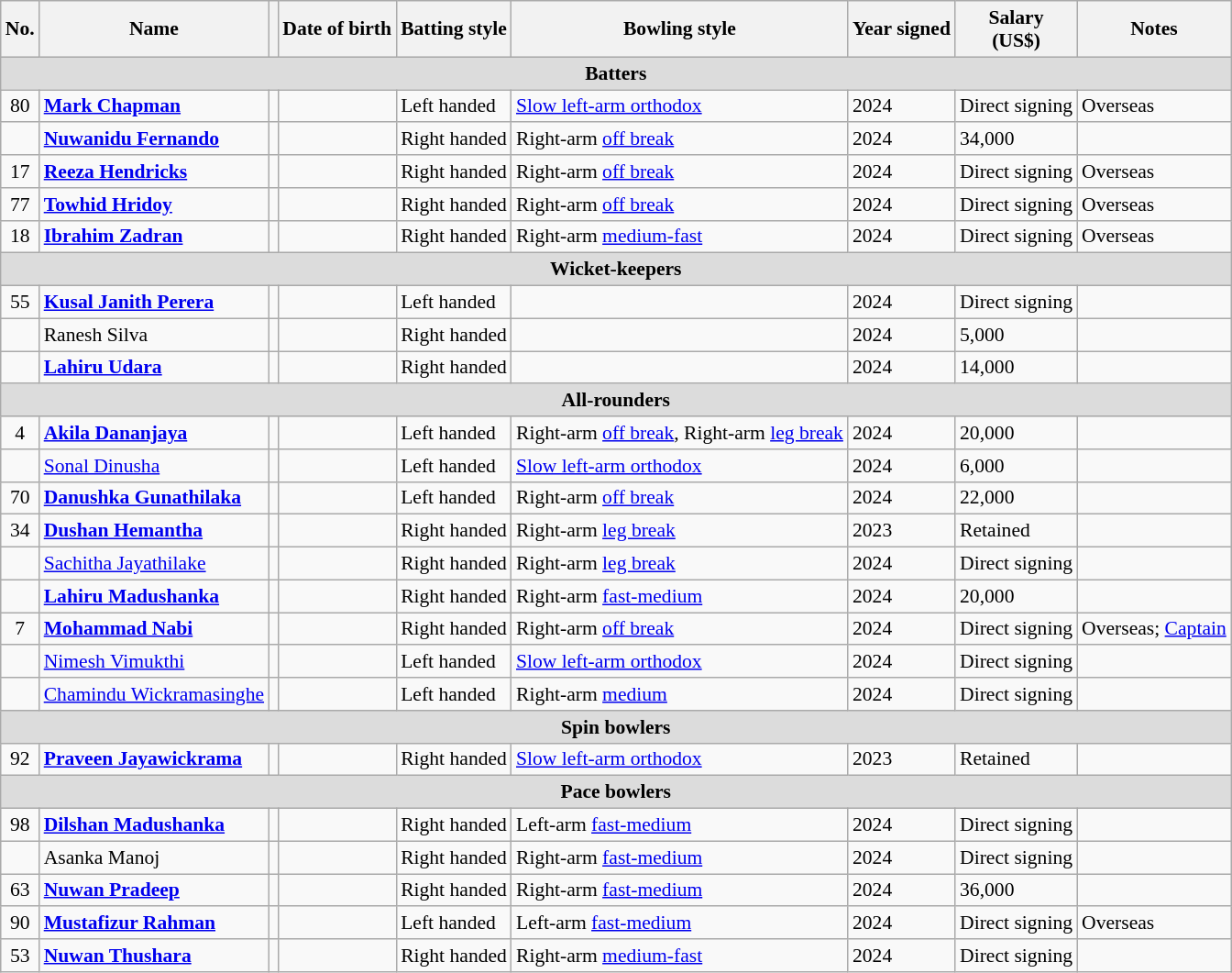<table class="wikitable" style="font-size:90%;">
<tr>
<th>No.</th>
<th>Name</th>
<th></th>
<th>Date of birth</th>
<th>Batting style</th>
<th>Bowling style</th>
<th>Year signed</th>
<th>Salary <br> (US$)</th>
<th>Notes</th>
</tr>
<tr>
<th colspan="9" style="background:#dcdcdc; text-align:center;">Batters</th>
</tr>
<tr>
<td style="text-align:center;">80</td>
<td><a href='#'><strong>Mark Chapman</strong></a></td>
<td></td>
<td></td>
<td>Left handed</td>
<td><a href='#'>Slow left-arm orthodox</a></td>
<td>2024</td>
<td>Direct signing</td>
<td>Overseas</td>
</tr>
<tr>
<td></td>
<td><strong><a href='#'>Nuwanidu Fernando</a></strong></td>
<td></td>
<td></td>
<td>Right handed</td>
<td>Right-arm <a href='#'>off break</a></td>
<td>2024</td>
<td>34,000</td>
<td></td>
</tr>
<tr>
<td style="text-align:center;">17</td>
<td><strong><a href='#'>Reeza Hendricks</a></strong></td>
<td></td>
<td></td>
<td>Right handed</td>
<td>Right-arm <a href='#'>off break</a></td>
<td>2024</td>
<td>Direct signing</td>
<td>Overseas</td>
</tr>
<tr>
<td style="text-align:center;">77</td>
<td><strong><a href='#'>Towhid Hridoy</a></strong></td>
<td></td>
<td></td>
<td>Right handed</td>
<td>Right-arm <a href='#'>off break</a></td>
<td>2024</td>
<td>Direct signing</td>
<td>Overseas</td>
</tr>
<tr>
<td style="text-align:center;">18</td>
<td><strong><a href='#'>Ibrahim Zadran</a></strong></td>
<td></td>
<td></td>
<td>Right handed</td>
<td>Right-arm <a href='#'>medium-fast</a></td>
<td>2024</td>
<td>Direct signing</td>
<td>Overseas</td>
</tr>
<tr>
<th colspan="9" style="background: #DCDCDC" align="center">Wicket-keepers</th>
</tr>
<tr>
<td style="text-align:center;">55</td>
<td><strong><a href='#'>Kusal Janith Perera</a></strong></td>
<td></td>
<td></td>
<td>Left handed</td>
<td></td>
<td>2024</td>
<td>Direct signing</td>
<td></td>
</tr>
<tr>
<td></td>
<td>Ranesh Silva</td>
<td></td>
<td></td>
<td>Right handed</td>
<td></td>
<td>2024</td>
<td>5,000</td>
<td></td>
</tr>
<tr>
<td></td>
<td><strong><a href='#'>Lahiru Udara</a></strong></td>
<td></td>
<td></td>
<td>Right handed</td>
<td></td>
<td>2024</td>
<td>14,000</td>
<td></td>
</tr>
<tr>
<th colspan="9" style="background: #DCDCDC" align="center">All-rounders</th>
</tr>
<tr>
<td style="text-align:center;">4</td>
<td><strong><a href='#'>Akila Dananjaya</a></strong></td>
<td></td>
<td></td>
<td>Left handed</td>
<td>Right-arm <a href='#'>off break</a>, Right-arm <a href='#'>leg break</a></td>
<td>2024</td>
<td>20,000</td>
<td></td>
</tr>
<tr>
<td></td>
<td><a href='#'>Sonal Dinusha</a></td>
<td></td>
<td></td>
<td>Left handed</td>
<td><a href='#'>Slow left-arm orthodox</a></td>
<td>2024</td>
<td>6,000</td>
<td></td>
</tr>
<tr>
<td style="text-align:center;">70</td>
<td><strong><a href='#'>Danushka Gunathilaka</a></strong></td>
<td></td>
<td></td>
<td>Left handed</td>
<td>Right-arm <a href='#'>off break</a></td>
<td>2024</td>
<td>22,000</td>
<td></td>
</tr>
<tr>
<td style="text-align:center">34</td>
<td><strong><a href='#'>Dushan Hemantha</a></strong></td>
<td></td>
<td></td>
<td>Right handed</td>
<td>Right-arm <a href='#'>leg break</a></td>
<td>2023</td>
<td>Retained</td>
<td></td>
</tr>
<tr>
<td></td>
<td><a href='#'>Sachitha Jayathilake</a></td>
<td></td>
<td></td>
<td>Right handed</td>
<td>Right-arm <a href='#'>leg break</a></td>
<td>2024</td>
<td>Direct signing</td>
<td></td>
</tr>
<tr>
<td></td>
<td><strong><a href='#'>Lahiru Madushanka</a></strong></td>
<td></td>
<td></td>
<td>Right handed</td>
<td>Right-arm <a href='#'>fast-medium</a></td>
<td>2024</td>
<td>20,000</td>
<td></td>
</tr>
<tr>
<td style="text-align:center;">7</td>
<td><strong><a href='#'>Mohammad Nabi</a></strong></td>
<td></td>
<td></td>
<td>Right handed</td>
<td>Right-arm <a href='#'>off break</a></td>
<td>2024</td>
<td>Direct signing</td>
<td>Overseas; <a href='#'>Captain</a></td>
</tr>
<tr>
<td></td>
<td><a href='#'>Nimesh Vimukthi</a></td>
<td></td>
<td></td>
<td>Left handed</td>
<td><a href='#'>Slow left-arm orthodox</a></td>
<td>2024</td>
<td>Direct signing</td>
<td></td>
</tr>
<tr>
<td></td>
<td><a href='#'>Chamindu Wickramasinghe</a></td>
<td></td>
<td></td>
<td>Left handed</td>
<td>Right-arm <a href='#'>medium</a></td>
<td>2024</td>
<td>Direct signing</td>
<td></td>
</tr>
<tr>
<th colspan="9" style="background: #DCDCDC" align="center">Spin bowlers</th>
</tr>
<tr>
<td style="text-align:center">92</td>
<td><strong><a href='#'>Praveen Jayawickrama</a></strong></td>
<td></td>
<td></td>
<td>Right handed</td>
<td><a href='#'>Slow left-arm orthodox</a></td>
<td>2023</td>
<td>Retained</td>
<td></td>
</tr>
<tr>
<th colspan="9" style="background: #DCDCDC" align="center">Pace bowlers</th>
</tr>
<tr>
<td style="text-align:center;">98</td>
<td><strong><a href='#'>Dilshan Madushanka</a></strong></td>
<td></td>
<td></td>
<td>Right handed</td>
<td>Left-arm <a href='#'>fast-medium</a></td>
<td>2024</td>
<td>Direct signing</td>
<td></td>
</tr>
<tr>
<td></td>
<td>Asanka Manoj</td>
<td></td>
<td></td>
<td>Right handed</td>
<td>Right-arm <a href='#'>fast-medium</a></td>
<td>2024</td>
<td>Direct signing</td>
<td></td>
</tr>
<tr>
<td style="text-align:center;">63</td>
<td><strong><a href='#'>Nuwan Pradeep</a></strong></td>
<td></td>
<td></td>
<td>Right handed</td>
<td>Right-arm <a href='#'>fast-medium</a></td>
<td>2024</td>
<td>36,000</td>
<td></td>
</tr>
<tr>
<td style="text-align:center;">90</td>
<td><strong><a href='#'>Mustafizur Rahman</a></strong></td>
<td></td>
<td></td>
<td>Left handed</td>
<td>Left-arm <a href='#'>fast-medium</a></td>
<td>2024</td>
<td>Direct signing</td>
<td>Overseas</td>
</tr>
<tr>
<td style="text-align:center;">53</td>
<td><strong><a href='#'>Nuwan Thushara</a></strong></td>
<td></td>
<td></td>
<td>Right handed</td>
<td>Right-arm <a href='#'>medium-fast</a></td>
<td>2024</td>
<td>Direct signing</td>
<td></td>
</tr>
</table>
